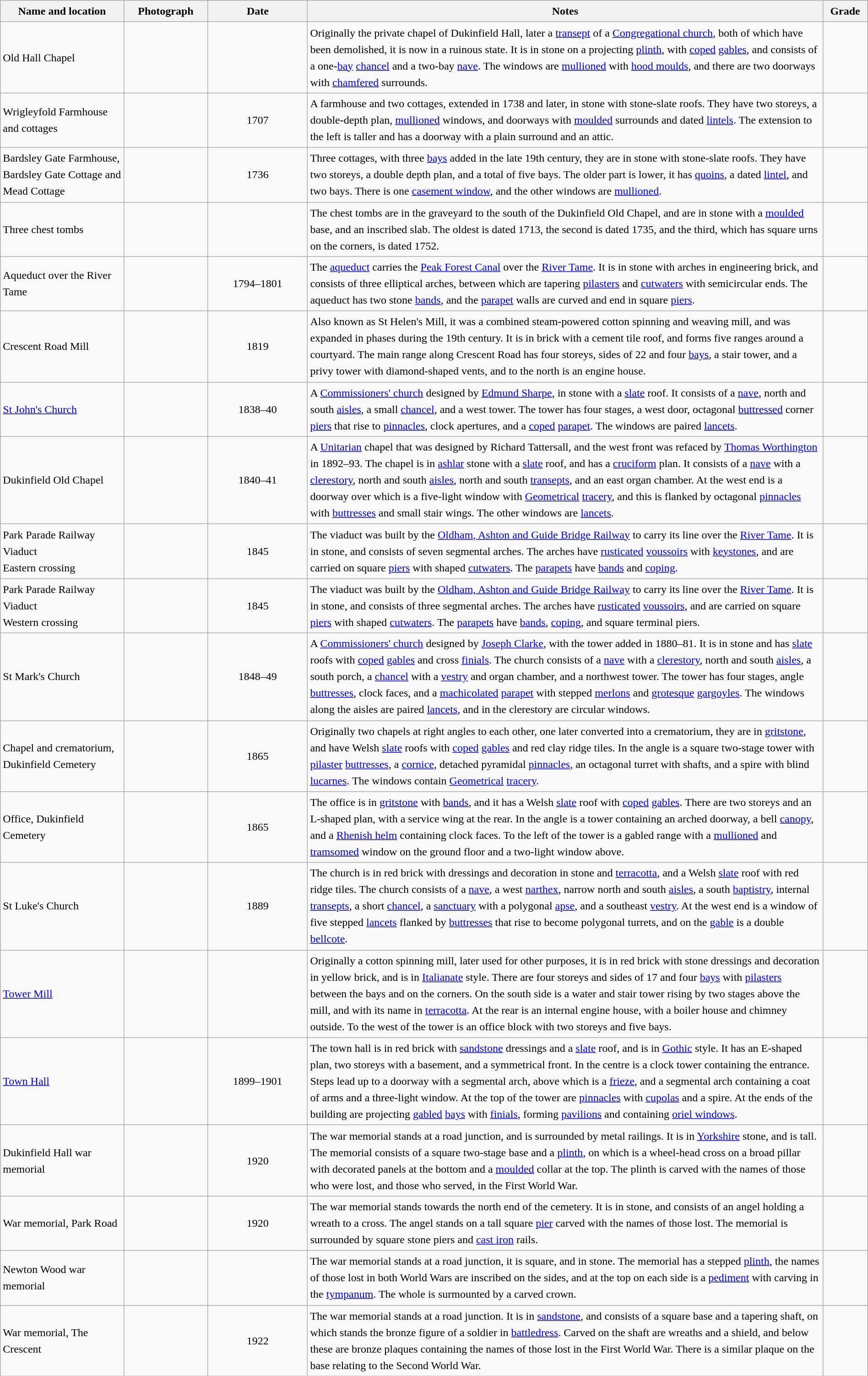<table class="wikitable sortable plainrowheaders" style="width:100%; border:0; text-align:left; line-height:150%;">
<tr>
<th scope="col"  style="width:150px">Name and location</th>
<th scope="col"  style="width:100px" class="unsortable">Photograph</th>
<th scope="col"  style="width:120px">Date</th>
<th scope="col"  style="width:650px" class="unsortable">Notes</th>
<th scope="col"  style="width:50px">Grade</th>
</tr>
<tr>
<td>Old Hall Chapel<br><small></small></td>
<td></td>
<td align="center"></td>
<td>Originally the private chapel of Dukinfield Hall, later a <a href='#'>transept</a> of a <a href='#'>Congregational church</a>, both of which have been demolished, it is now in a ruinous state. It is in stone on a projecting <a href='#'>plinth</a>, with <a href='#'>coped</a> <a href='#'>gables</a>, and consists of a one-<a href='#'>bay</a> <a href='#'>chancel</a> and a two-bay <a href='#'>nave</a>. The windows are <a href='#'>mullioned</a> with <a href='#'>hood moulds</a>, and there are two doorways with <a href='#'>chamfered</a> surrounds.</td>
<td align="center" ></td>
</tr>
<tr>
<td>Wrigleyfold Farmhouse and cottages<br><small></small></td>
<td></td>
<td align="center">1707</td>
<td>A farmhouse and two cottages, extended in 1738 and later, in stone with stone-slate roofs. They have two storeys, a double-depth plan, <a href='#'>mullioned</a> windows, and doorways with <a href='#'>moulded</a> surrounds and dated <a href='#'>lintels</a>. The extension to the left is taller and has a doorway with a plain surround and an attic.</td>
<td align="center" ></td>
</tr>
<tr>
<td>Bardsley Gate Farmhouse, Bardsley Gate Cottage and Mead Cottage<br><small></small></td>
<td></td>
<td align="center">1736</td>
<td>Three cottages, with three <a href='#'>bays</a> added in the late 19th century, they are in stone with stone-slate roofs. They have two storeys, a double depth plan, and a total of five bays. The older part is lower, it has <a href='#'>quoins</a>, a dated <a href='#'>lintel</a>, and two bays. There is one <a href='#'>casement window</a>, and the other windows are <a href='#'>mullioned</a>.</td>
<td align="center" ></td>
</tr>
<tr>
<td>Three chest tombs<br><small></small></td>
<td></td>
<td align="center"></td>
<td>The chest tombs are in the graveyard to the south of the Dukinfield Old Chapel, and are in stone with a <a href='#'>moulded</a> base, and an inscribed slab. The oldest is dated 1713, the second is dated 1735, and the third, which has square urns on the corners, is dated 1752.</td>
<td align="center" ></td>
</tr>
<tr>
<td>Aqueduct over the River Tame<br><small></small></td>
<td></td>
<td align="center">1794–1801</td>
<td>The <a href='#'>aqueduct</a> carries the <a href='#'>Peak Forest Canal</a> over the <a href='#'>River Tame</a>. It is in stone with arches in engineering brick, and consists of three elliptical arches, between which are tapering <a href='#'>pilasters</a> and <a href='#'>cutwaters</a> with semicircular ends. The aqueduct has two stone <a href='#'>bands</a>, and the <a href='#'>parapet</a> walls are curved and end in square <a href='#'>piers</a>.</td>
<td align="center" ></td>
</tr>
<tr>
<td>Crescent Road Mill<br><small></small></td>
<td></td>
<td align="center">1819</td>
<td>Also known as St Helen's Mill, it was a combined steam-powered cotton spinning and weaving mill, and was expanded in phases during the 19th century. It is in brick with a cement tile roof, and forms five ranges around a courtyard. The main range along Crescent Road has four storeys, sides of 22 and four <a href='#'>bays</a>, a stair tower, and a privy tower with diamond-shaped vents, and to the north is an engine house.</td>
<td align="center" ></td>
</tr>
<tr>
<td><a href='#'>St John's Church</a><br><small></small></td>
<td></td>
<td align="center">1838–40</td>
<td>A <a href='#'>Commissioners' church</a> designed by <a href='#'>Edmund Sharpe</a>, in stone with a <a href='#'>slate</a> roof. It consists of a <a href='#'>nave</a>, north and south <a href='#'>aisles</a>, a small <a href='#'>chancel</a>, and a west tower. The tower has four stages, a west door, octagonal <a href='#'>buttressed</a> corner <a href='#'>piers</a> that rise to <a href='#'>pinnacles</a>, clock apertures, and a <a href='#'>coped</a> <a href='#'>parapet</a>. The windows are paired <a href='#'>lancets</a>.</td>
<td align="center" ></td>
</tr>
<tr>
<td>Dukinfield Old Chapel<br><small></small></td>
<td></td>
<td align="center">1840–41</td>
<td>A <a href='#'>Unitarian</a> chapel that was designed by Richard Tattersall, and the west front was refaced by <a href='#'>Thomas Worthington</a> in 1892–93. The chapel is in <a href='#'>ashlar</a> stone with a <a href='#'>slate</a> roof, and has a <a href='#'>cruciform</a> plan. It consists of a <a href='#'>nave</a> with a <a href='#'>clerestory</a>, north and south <a href='#'>aisles</a>, north and south <a href='#'>transepts</a>, and an east organ chamber. At the west end is a doorway over which is a five-light window with <a href='#'>Geometrical</a> <a href='#'>tracery</a>, and this is flanked by octagonal <a href='#'>pinnacles</a> with <a href='#'>buttresses</a> and small stair wings. The other windows are <a href='#'>lancets</a>.</td>
<td align="center" ></td>
</tr>
<tr>
<td>Park Parade Railway Viaduct<br>Eastern crossing<br><small></small></td>
<td></td>
<td align="center">1845</td>
<td>The viaduct was built by the <a href='#'>Oldham, Ashton and Guide Bridge Railway</a> to carry its line over the <a href='#'>River Tame</a>. It is in stone, and consists of seven segmental arches. The arches have <a href='#'>rusticated</a> <a href='#'>voussoirs</a> with <a href='#'>keystones</a>, and are carried on square <a href='#'>piers</a> with shaped <a href='#'>cutwaters</a>. The <a href='#'>parapets</a> have <a href='#'>bands</a> and <a href='#'>coping</a>.</td>
<td align="center" ></td>
</tr>
<tr>
<td>Park Parade Railway Viaduct<br>Western crossing<br><small></small></td>
<td></td>
<td align="center">1845</td>
<td>The viaduct was built by the <a href='#'>Oldham, Ashton and Guide Bridge Railway</a> to carry its line over the <a href='#'>River Tame</a>. It is in stone, and consists of three segmental arches. The arches have <a href='#'>rusticated</a> <a href='#'>voussoirs</a>, and are carried on square <a href='#'>piers</a> with shaped <a href='#'>cutwaters</a>. The <a href='#'>parapets</a> have <a href='#'>bands</a>, <a href='#'>coping</a>, and square terminal piers.</td>
<td align="center" ></td>
</tr>
<tr>
<td>St Mark's Church<br><small></small></td>
<td></td>
<td align="center">1848–49</td>
<td>A <a href='#'>Commissioners' church</a> designed by <a href='#'>Joseph Clarke</a>, with the tower added in 1880–81. It is in stone and has <a href='#'>slate</a> roofs with <a href='#'>coped</a> <a href='#'>gables</a> and cross <a href='#'>finials</a>. The church consists of a <a href='#'>nave</a> with a <a href='#'>clerestory</a>, north and south <a href='#'>aisles</a>, a south porch, a <a href='#'>chancel</a> with a <a href='#'>vestry</a> and organ chamber, and a northwest tower. The tower has four stages, angle <a href='#'>buttresses</a>, clock faces, and a <a href='#'>machicolated</a> <a href='#'>parapet</a> with stepped <a href='#'>merlons</a> and <a href='#'>grotesque</a> <a href='#'>gargoyles</a>. The windows along the aisles are paired <a href='#'>lancets</a>, and in the clerestory are circular windows.</td>
<td align="center" ></td>
</tr>
<tr>
<td>Chapel and crematorium,<br>Dukinfield Cemetery<br><small></small></td>
<td></td>
<td align="center">1865</td>
<td>Originally two chapels at right angles to each other, one later converted into a crematorium, they are in <a href='#'>gritstone</a>, and have Welsh <a href='#'>slate</a> roofs with <a href='#'>coped</a> <a href='#'>gables</a> and red clay ridge tiles. In the angle is a square two-stage tower with <a href='#'>pilaster</a> <a href='#'>buttresses</a>, a <a href='#'>cornice</a>, detached pyramidal <a href='#'>pinnacles</a>, an octagonal turret with shafts, and a spire with blind <a href='#'>lucarnes</a>. The windows contain <a href='#'>Geometrical</a> <a href='#'>tracery</a>.</td>
<td align="center" ></td>
</tr>
<tr>
<td>Office, Dukinfield Cemetery<br><small></small></td>
<td></td>
<td align="center">1865</td>
<td>The office is in <a href='#'>gritstone</a> with <a href='#'>bands</a>, and it has a Welsh <a href='#'>slate</a> roof with <a href='#'>coped</a> <a href='#'>gables</a>. There are two storeys and an L-shaped plan, with a service wing at the rear. In the angle is a tower containing an arched doorway, a bell <a href='#'>canopy</a>, and a <a href='#'>Rhenish helm</a> containing clock faces. To the left of the tower is a gabled range with a <a href='#'>mullioned</a> and <a href='#'>tramsomed</a> window on the ground floor and a two-light window above.</td>
<td align="center" ></td>
</tr>
<tr>
<td>St Luke's Church<br><small></small></td>
<td></td>
<td align="center">1889</td>
<td>The church is in red brick with dressings and decoration in stone and <a href='#'>terracotta</a>, and a Welsh <a href='#'>slate</a> roof with red ridge tiles. The church consists of a <a href='#'>nave</a>, a west <a href='#'>narthex</a>, narrow north and south <a href='#'>aisles</a>, a south <a href='#'>baptistry</a>, internal <a href='#'>transepts</a>, a short <a href='#'>chancel</a>, a <a href='#'>sanctuary</a> with a polygonal <a href='#'>apse</a>, and a southeast <a href='#'>vestry</a>. At the west end is a window of five stepped <a href='#'>lancets</a> flanked by <a href='#'>buttresses</a> that rise to become polygonal turrets, and on the <a href='#'>gable</a> is a double <a href='#'>bellcote</a>.</td>
<td align="center" ></td>
</tr>
<tr>
<td><a href='#'>Tower Mill</a><br><small></small></td>
<td></td>
<td align="center"></td>
<td>Originally a cotton spinning mill, later used for other purposes, it is in red brick with stone dressings and decoration in yellow brick, and is in <a href='#'>Italianate</a> style. There are four storeys and sides of 17 and four <a href='#'>bays</a> with <a href='#'>pilasters</a> between the bays and on the corners. On the south side is a water and stair tower rising by two stages above the mill, and with its name in <a href='#'>terracotta</a>. At the rear is an internal engine house, with a boiler house and chimney outside. To the west of the tower is an office block with two storeys and five bays.</td>
<td align="center" ></td>
</tr>
<tr>
<td><a href='#'>Town Hall</a><br><small></small></td>
<td></td>
<td align="center">1899–1901</td>
<td>The town hall is in red brick with <a href='#'>sandstone</a> dressings and a <a href='#'>slate</a> roof, and is in <a href='#'>Gothic</a> style. It has an E-shaped plan, two storeys with a basement, and a symmetrical front. In the centre is a clock tower containing the entrance. Steps lead up to a doorway with a segmental arch, above which is a <a href='#'>frieze</a>, and a segmental arch containing a coat of arms and a three-light window. At the top of the tower are <a href='#'>pinnacles</a> with <a href='#'>cupolas</a> and a spire. At the ends of the building are projecting <a href='#'>gabled</a> <a href='#'>bays</a> with <a href='#'>finials</a>, forming <a href='#'>pavilions</a> and containing <a href='#'>oriel windows</a>.</td>
<td align="center" ></td>
</tr>
<tr>
<td>Dukinfield Hall war memorial<br><small></small></td>
<td></td>
<td align="center">1920</td>
<td>The war memorial stands at a road junction, and is surrounded by metal railings. It is in <a href='#'>Yorkshire</a> stone, and is  tall. The memorial consists of a square two-stage base and a <a href='#'>plinth</a>, on which is a wheel-head cross on a broad pillar with decorated panels at the bottom and a <a href='#'>moulded</a> collar at the top. The plinth is carved with the names of those who were lost, and those who served, in the First World War.</td>
<td align="center" ></td>
</tr>
<tr>
<td>War memorial, Park Road<br><small></small></td>
<td></td>
<td align="center">1920</td>
<td>The war memorial stands towards the north end of the cemetery. It is in stone, and consists of an angel holding a wreath to a cross. The angel stands on a tall square <a href='#'>pier</a> carved with the names of those lost. The memorial is surrounded by square stone piers and <a href='#'>cast iron</a> rails.</td>
<td align="center" ></td>
</tr>
<tr>
<td>Newton Wood war memorial<br><small></small></td>
<td></td>
<td align="center"></td>
<td>The war memorial stands at a road junction, it is square, and in stone. The memorial has a stepped <a href='#'>plinth</a>, the names of those lost in both World Wars are inscribed on the sides, and at the top on each side is a <a href='#'>pediment</a> with carving in the <a href='#'>tympanum</a>. The whole is surmounted by a carved crown.</td>
<td align="center" ></td>
</tr>
<tr>
<td>War memorial, The Crescent<br><small></small></td>
<td></td>
<td align="center">1922</td>
<td>The war memorial stands at a road junction. It is in <a href='#'>sandstone</a>, and consists of a square base and a tapering shaft, on which stands the bronze figure of a soldier in <a href='#'>battledress</a>. Carved on the shaft are wreaths and a shield, and below these are bronze plaques containing the names of those lost in the First World War. There is a similar plaque on the base relating to the Second World War.</td>
<td align="center" ></td>
</tr>
<tr>
</tr>
</table>
